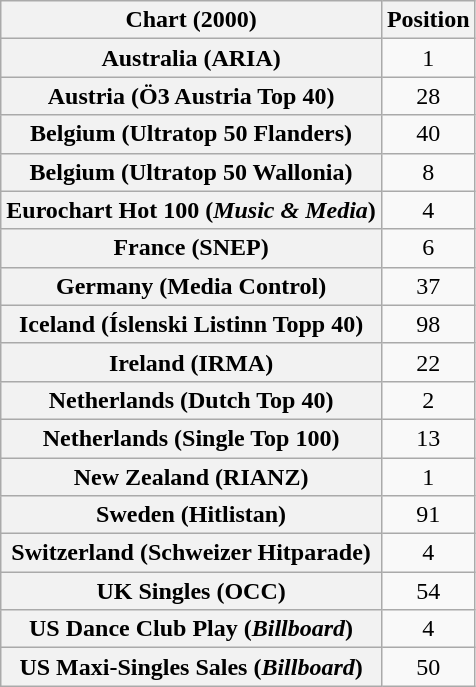<table class="wikitable sortable plainrowheaders" style="text-align:center">
<tr>
<th>Chart (2000)</th>
<th>Position</th>
</tr>
<tr>
<th scope="row">Australia (ARIA)</th>
<td>1</td>
</tr>
<tr>
<th scope="row">Austria (Ö3 Austria Top 40)</th>
<td>28</td>
</tr>
<tr>
<th scope="row">Belgium (Ultratop 50 Flanders)</th>
<td>40</td>
</tr>
<tr>
<th scope="row">Belgium (Ultratop 50 Wallonia)</th>
<td>8</td>
</tr>
<tr>
<th scope="row">Eurochart Hot 100 (<em>Music & Media</em>)</th>
<td>4</td>
</tr>
<tr>
<th scope="row">France (SNEP)</th>
<td>6</td>
</tr>
<tr>
<th scope="row">Germany (Media Control)</th>
<td>37</td>
</tr>
<tr>
<th scope="row">Iceland (Íslenski Listinn Topp 40)</th>
<td>98</td>
</tr>
<tr>
<th scope="row">Ireland (IRMA)</th>
<td>22</td>
</tr>
<tr>
<th scope="row">Netherlands (Dutch Top 40)</th>
<td>2</td>
</tr>
<tr>
<th scope="row">Netherlands (Single Top 100)</th>
<td>13</td>
</tr>
<tr>
<th scope="row">New Zealand (RIANZ)</th>
<td>1</td>
</tr>
<tr>
<th scope="row">Sweden (Hitlistan)</th>
<td>91</td>
</tr>
<tr>
<th scope="row">Switzerland (Schweizer Hitparade)</th>
<td>4</td>
</tr>
<tr>
<th scope="row">UK Singles (OCC)</th>
<td>54</td>
</tr>
<tr>
<th scope="row">US Dance Club Play (<em>Billboard</em>)</th>
<td>4</td>
</tr>
<tr>
<th scope="row">US Maxi-Singles Sales (<em>Billboard</em>)</th>
<td>50</td>
</tr>
</table>
